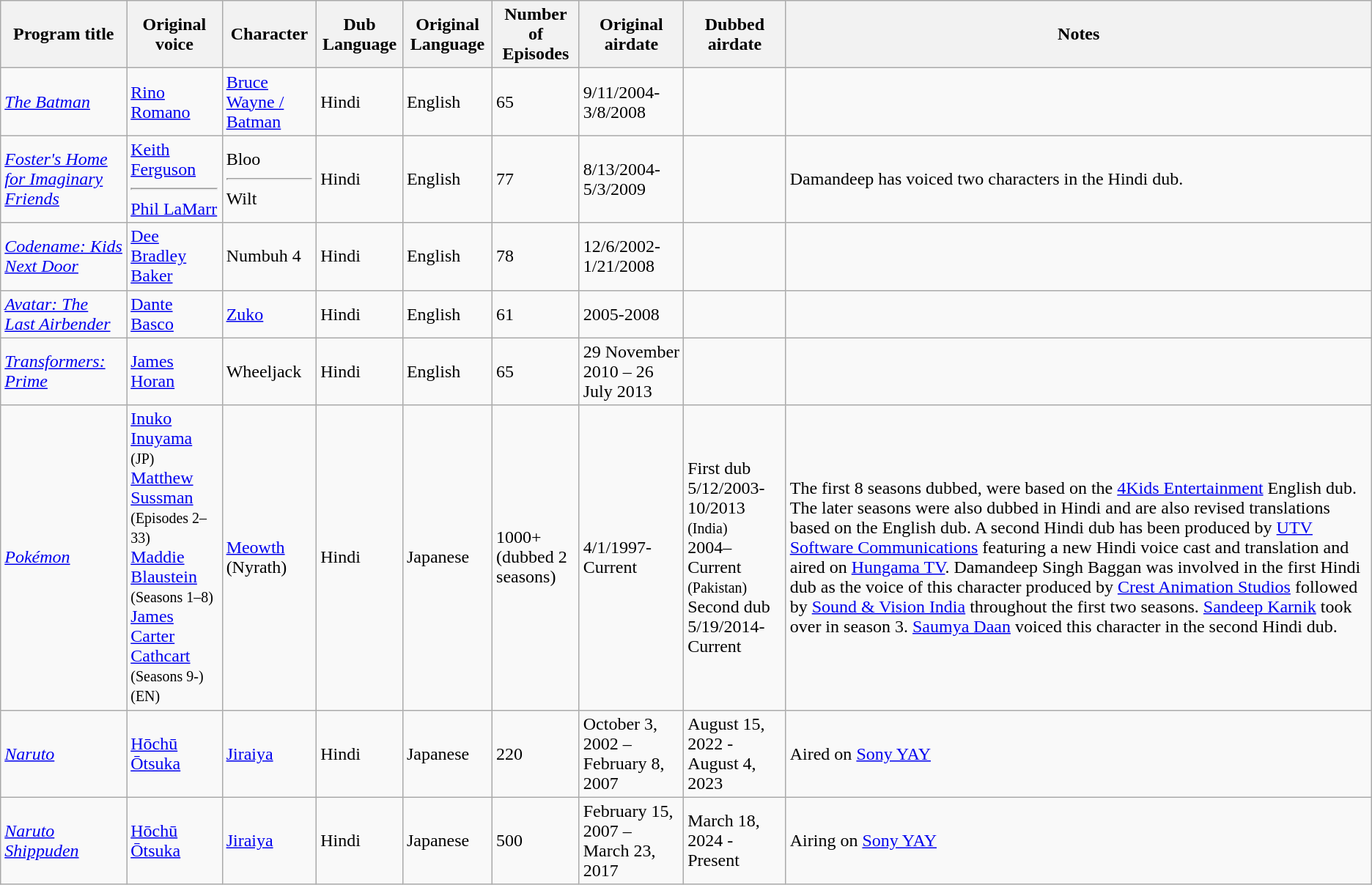<table class="wikitable">
<tr>
<th>Program title</th>
<th>Original voice</th>
<th>Character</th>
<th>Dub Language</th>
<th>Original Language</th>
<th>Number of Episodes</th>
<th>Original airdate</th>
<th>Dubbed airdate</th>
<th>Notes</th>
</tr>
<tr>
<td><a href='#'><em>The Batman</em></a></td>
<td><a href='#'>Rino Romano</a></td>
<td><a href='#'>Bruce Wayne / Batman</a></td>
<td>Hindi</td>
<td>English</td>
<td>65</td>
<td>9/11/2004-<br>3/8/2008</td>
<td></td>
<td></td>
</tr>
<tr>
<td><em><a href='#'>Foster's Home for Imaginary Friends</a></em></td>
<td><a href='#'>Keith Ferguson</a> <hr> <a href='#'>Phil LaMarr</a></td>
<td>Bloo <hr> Wilt</td>
<td>Hindi</td>
<td>English</td>
<td>77</td>
<td>8/13/2004-<br>5/3/2009</td>
<td></td>
<td>Damandeep has voiced two characters in the Hindi dub.</td>
</tr>
<tr>
<td><em><a href='#'>Codename: Kids Next Door</a></em></td>
<td><a href='#'>Dee Bradley Baker</a></td>
<td>Numbuh 4</td>
<td>Hindi</td>
<td>English</td>
<td>78</td>
<td>12/6/2002-1/21/2008</td>
<td></td>
<td></td>
</tr>
<tr>
<td><em><a href='#'>Avatar: The Last Airbender</a></em></td>
<td><a href='#'>Dante Basco</a></td>
<td><a href='#'>Zuko</a></td>
<td>Hindi</td>
<td>English</td>
<td>61</td>
<td>2005-2008</td>
<td></td>
<td></td>
</tr>
<tr>
<td><em><a href='#'>Transformers: Prime</a></em></td>
<td><a href='#'>James Horan</a></td>
<td>Wheeljack</td>
<td>Hindi</td>
<td>English</td>
<td>65</td>
<td>29 November 2010 – 26 July 2013</td>
<td></td>
<td></td>
</tr>
<tr>
<td><a href='#'><em>Pokémon</em></a></td>
<td><a href='#'>Inuko Inuyama</a> <small>(JP)</small> <br> <a href='#'>Matthew Sussman</a> <small>(Episodes 2–33)</small> <br> <a href='#'>Maddie Blaustein</a> <small>(Seasons 1–8)</small> <br> <a href='#'>James Carter Cathcart</a> <small>(Seasons 9-)</small> <small>(EN)</small></td>
<td><a href='#'>Meowth</a> (Nyrath)</td>
<td>Hindi</td>
<td>Japanese</td>
<td>1000+ (dubbed 2 seasons)</td>
<td>4/1/1997-Current</td>
<td>First dub 5/12/2003-10/2013<br><small>(India)</small><br>2004–Current<br><small>(Pakistan)</small> <br>Second dub 5/19/2014-Current</td>
<td>The first 8 seasons dubbed, were based on the <a href='#'>4Kids Entertainment</a> English dub. The later seasons were also dubbed in Hindi and are also revised translations based on the English dub. A second Hindi dub has been produced by <a href='#'>UTV Software Communications</a> featuring a new Hindi voice cast and translation and aired on <a href='#'>Hungama TV</a>. Damandeep Singh Baggan was involved in the first Hindi dub as the voice of this character produced by <a href='#'>Crest Animation Studios</a> followed by <a href='#'>Sound & Vision India</a> throughout the first two seasons. <a href='#'>Sandeep Karnik</a> took over in season 3. <a href='#'>Saumya Daan</a> voiced this character in the second Hindi dub.</td>
</tr>
<tr>
<td><em><a href='#'>Naruto</a></em></td>
<td><a href='#'>Hōchū Ōtsuka</a></td>
<td><a href='#'>Jiraiya</a></td>
<td>Hindi</td>
<td>Japanese</td>
<td>220</td>
<td>October 3, 2002 – February 8, 2007</td>
<td>August 15, 2022 - August 4, 2023</td>
<td>Aired on <a href='#'>Sony YAY</a></td>
</tr>
<tr>
<td><em><a href='#'>Naruto Shippuden</a></em></td>
<td><a href='#'>Hōchū Ōtsuka</a></td>
<td><a href='#'>Jiraiya</a></td>
<td>Hindi</td>
<td>Japanese</td>
<td>500</td>
<td>February 15, 2007 – March 23, 2017</td>
<td>March 18, 2024 - Present</td>
<td>Airing on <a href='#'>Sony YAY</a></td>
</tr>
</table>
